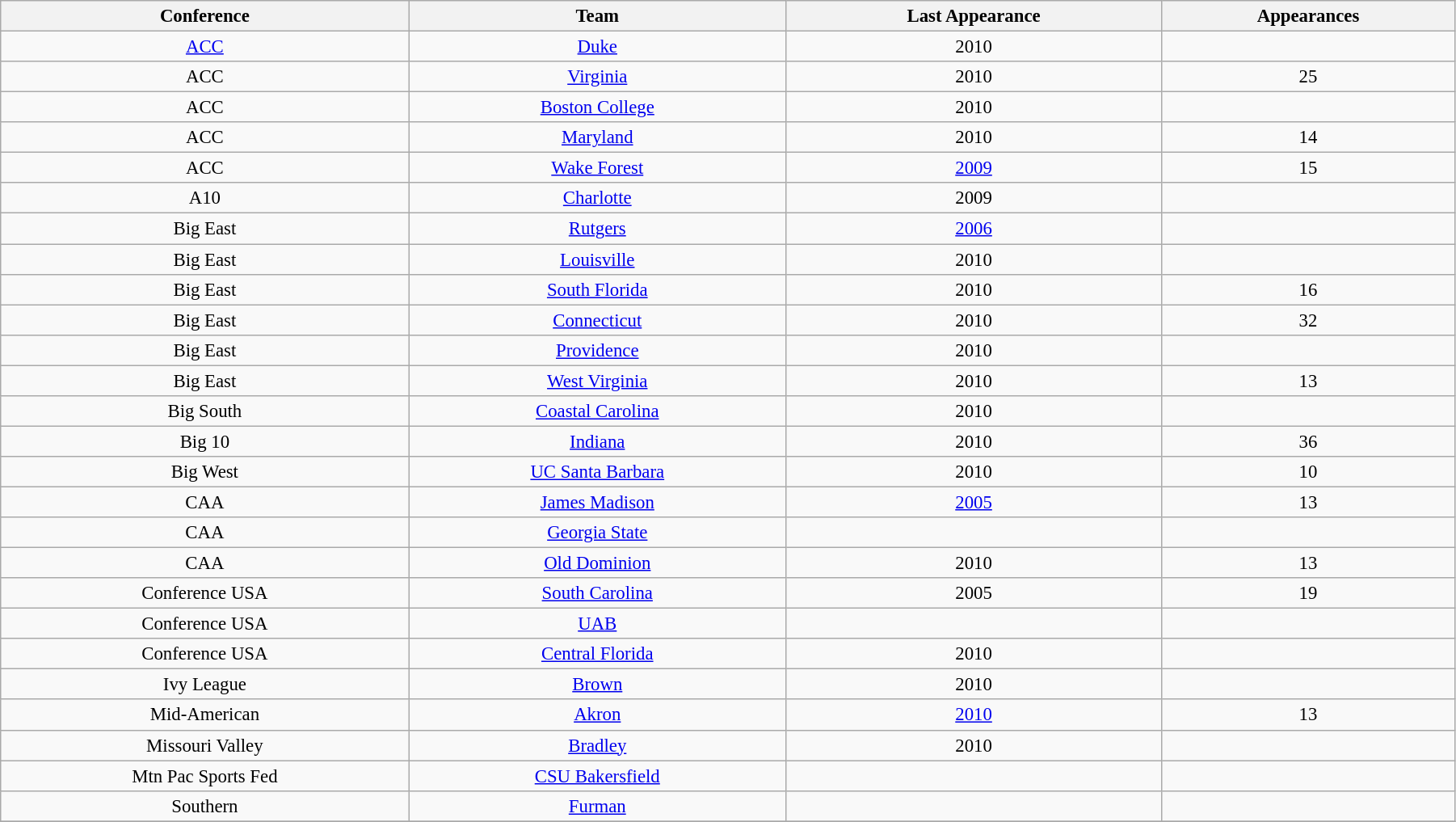<table class=wikitable style="text-align:center; font-size:95%;" width=95%>
<tr>
<th>Conference</th>
<th>Team</th>
<th>Last Appearance</th>
<th>Appearances</th>
</tr>
<tr>
<td><a href='#'>ACC</a></td>
<td><a href='#'>Duke</a></td>
<td>2010</td>
<td></td>
</tr>
<tr>
<td>ACC</td>
<td><a href='#'>Virginia</a></td>
<td>2010</td>
<td>25</td>
</tr>
<tr>
<td>ACC</td>
<td><a href='#'>Boston College</a></td>
<td>2010</td>
<td></td>
</tr>
<tr>
<td>ACC</td>
<td><a href='#'>Maryland</a></td>
<td>2010</td>
<td>14</td>
</tr>
<tr>
<td>ACC</td>
<td><a href='#'>Wake Forest</a></td>
<td><a href='#'>2009</a></td>
<td>15</td>
</tr>
<tr>
<td>A10</td>
<td><a href='#'>Charlotte</a></td>
<td>2009</td>
<td></td>
</tr>
<tr>
<td>Big East</td>
<td><a href='#'>Rutgers</a></td>
<td><a href='#'>2006</a></td>
<td></td>
</tr>
<tr>
<td>Big East</td>
<td><a href='#'>Louisville</a></td>
<td>2010</td>
<td></td>
</tr>
<tr>
<td>Big East</td>
<td><a href='#'>South Florida</a></td>
<td>2010</td>
<td>16</td>
</tr>
<tr>
<td>Big East</td>
<td><a href='#'>Connecticut</a></td>
<td>2010</td>
<td>32</td>
</tr>
<tr>
<td>Big East</td>
<td><a href='#'>Providence</a></td>
<td>2010</td>
<td></td>
</tr>
<tr>
<td>Big East</td>
<td><a href='#'>West Virginia</a></td>
<td>2010</td>
<td>13</td>
</tr>
<tr>
<td>Big South</td>
<td><a href='#'>Coastal Carolina</a></td>
<td>2010</td>
<td></td>
</tr>
<tr>
<td>Big 10</td>
<td><a href='#'>Indiana</a></td>
<td>2010</td>
<td>36</td>
</tr>
<tr>
<td>Big West</td>
<td><a href='#'>UC Santa Barbara</a></td>
<td>2010</td>
<td>10</td>
</tr>
<tr>
<td>CAA</td>
<td><a href='#'>James Madison</a></td>
<td><a href='#'>2005</a></td>
<td>13</td>
</tr>
<tr>
<td>CAA</td>
<td><a href='#'>Georgia State</a></td>
<td></td>
<td></td>
</tr>
<tr>
<td>CAA</td>
<td><a href='#'>Old Dominion</a></td>
<td>2010</td>
<td>13</td>
</tr>
<tr>
<td>Conference USA</td>
<td><a href='#'>South Carolina</a></td>
<td>2005</td>
<td>19</td>
</tr>
<tr>
<td>Conference USA</td>
<td><a href='#'>UAB</a></td>
<td></td>
<td></td>
</tr>
<tr>
<td>Conference USA</td>
<td><a href='#'>Central Florida</a></td>
<td>2010</td>
<td></td>
</tr>
<tr>
<td>Ivy League</td>
<td><a href='#'>Brown</a></td>
<td>2010</td>
<td></td>
</tr>
<tr>
<td>Mid-American</td>
<td><a href='#'>Akron</a></td>
<td><a href='#'>2010</a></td>
<td>13</td>
</tr>
<tr>
<td>Missouri Valley</td>
<td><a href='#'>Bradley</a></td>
<td>2010</td>
<td></td>
</tr>
<tr>
<td>Mtn Pac Sports Fed</td>
<td><a href='#'>CSU Bakersfield</a></td>
<td></td>
<td></td>
</tr>
<tr>
<td>Southern</td>
<td><a href='#'>Furman</a></td>
<td></td>
<td></td>
</tr>
<tr>
</tr>
</table>
